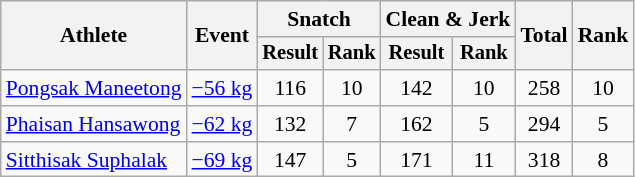<table class="wikitable" style="font-size:90%">
<tr>
<th rowspan="2">Athlete</th>
<th rowspan="2">Event</th>
<th colspan="2">Snatch</th>
<th colspan="2">Clean & Jerk</th>
<th rowspan="2">Total</th>
<th rowspan="2">Rank</th>
</tr>
<tr style="font-size:95%">
<th>Result</th>
<th>Rank</th>
<th>Result</th>
<th>Rank</th>
</tr>
<tr align=center>
<td align=left><a href='#'>Pongsak Maneetong</a></td>
<td align=left><a href='#'>−56 kg</a></td>
<td>116</td>
<td>10</td>
<td>142</td>
<td>10</td>
<td>258</td>
<td>10</td>
</tr>
<tr align=center>
<td align=left><a href='#'>Phaisan Hansawong</a></td>
<td align=left><a href='#'>−62 kg</a></td>
<td>132</td>
<td>7</td>
<td>162</td>
<td>5</td>
<td>294</td>
<td>5</td>
</tr>
<tr align=center>
<td align=left><a href='#'>Sitthisak Suphalak</a></td>
<td align=left><a href='#'>−69 kg</a></td>
<td>147</td>
<td>5</td>
<td>171</td>
<td>11</td>
<td>318</td>
<td>8</td>
</tr>
</table>
